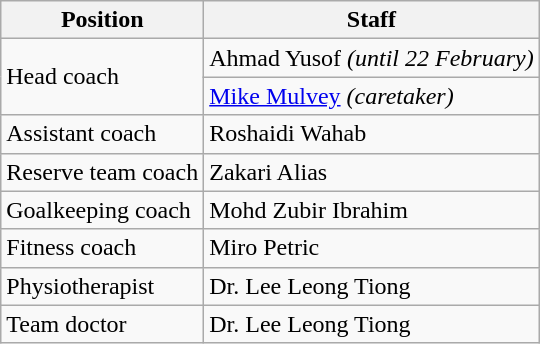<table class="wikitable">
<tr>
<th>Position</th>
<th>Staff</th>
</tr>
<tr>
<td rowspan="2">Head coach</td>
<td> Ahmad Yusof <em>(until 22 February)</em></td>
</tr>
<tr>
<td> <a href='#'>Mike Mulvey</a> <em>(caretaker)</em></td>
</tr>
<tr>
<td>Assistant coach</td>
<td> Roshaidi Wahab</td>
</tr>
<tr>
<td>Reserve team coach</td>
<td> Zakari Alias</td>
</tr>
<tr>
<td>Goalkeeping coach</td>
<td> Mohd Zubir Ibrahim</td>
</tr>
<tr>
<td>Fitness coach</td>
<td> Miro Petric</td>
</tr>
<tr>
<td>Physiotherapist</td>
<td> Dr. Lee Leong Tiong</td>
</tr>
<tr>
<td>Team doctor</td>
<td> Dr. Lee Leong Tiong</td>
</tr>
</table>
